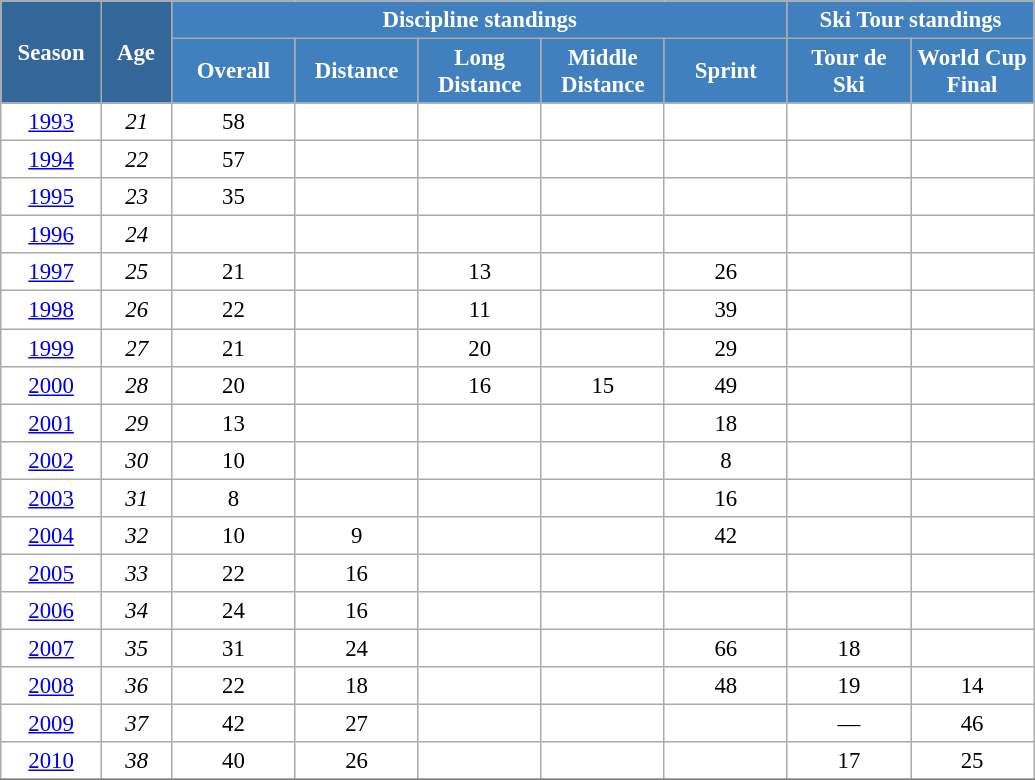<table class="wikitable" style="font-size:95%; text-align:center; border:grey solid 1px; border-collapse:collapse; background:#ffffff;">
<tr>
<th style="background-color:#369; color:white; width:60px;" rowspan="2"> Season </th>
<th style="background-color:#369; color:white; width:40px;" rowspan="2"> Age </th>
<th style="background-color:#4180be; color:white;" colspan="5">Discipline standings</th>
<th style="background-color:#4180be; color:white;" colspan="2">Ski Tour standings</th>
</tr>
<tr>
<th style="background-color:#4180be; color:white; width:75px;">Overall</th>
<th style="background-color:#4180be; color:white; width:75px;">Distance</th>
<th style="background-color:#4180be; color:white; width:75px;">Long Distance</th>
<th style="background-color:#4180be; color:white; width:75px;">Middle Distance</th>
<th style="background-color:#4180be; color:white; width:75px;">Sprint</th>
<th style="background-color:#4180be; color:white; width:75px;">Tour de<br>Ski</th>
<th style="background-color:#4180be; color:white; width:75px;">World Cup<br>Final</th>
</tr>
<tr>
<td><a href='#'>1993</a></td>
<td><em>21</em></td>
<td>58</td>
<td></td>
<td></td>
<td></td>
<td></td>
<td></td>
<td></td>
</tr>
<tr>
<td><a href='#'>1994</a></td>
<td><em>22</em></td>
<td>57</td>
<td></td>
<td></td>
<td></td>
<td></td>
<td></td>
<td></td>
</tr>
<tr>
<td><a href='#'>1995</a></td>
<td><em>23</em></td>
<td>35</td>
<td></td>
<td></td>
<td></td>
<td></td>
<td></td>
<td></td>
</tr>
<tr>
<td><a href='#'>1996</a></td>
<td><em>24</em></td>
<td></td>
<td></td>
<td></td>
<td></td>
<td></td>
<td></td>
<td></td>
</tr>
<tr>
<td><a href='#'>1997</a></td>
<td><em>25</em></td>
<td>21</td>
<td></td>
<td>13</td>
<td></td>
<td>26</td>
<td></td>
<td></td>
</tr>
<tr>
<td><a href='#'>1998</a></td>
<td><em>26</em></td>
<td>22</td>
<td></td>
<td>11</td>
<td></td>
<td>39</td>
<td></td>
<td></td>
</tr>
<tr>
<td><a href='#'>1999</a></td>
<td><em>27</em></td>
<td>21</td>
<td></td>
<td>20</td>
<td></td>
<td>29</td>
<td></td>
<td></td>
</tr>
<tr>
<td><a href='#'>2000</a></td>
<td><em>28</em></td>
<td>20</td>
<td></td>
<td>16</td>
<td>15</td>
<td>49</td>
<td></td>
<td></td>
</tr>
<tr>
<td><a href='#'>2001</a></td>
<td><em>29</em></td>
<td>13</td>
<td></td>
<td></td>
<td></td>
<td>18</td>
<td></td>
<td></td>
</tr>
<tr>
<td><a href='#'>2002</a></td>
<td><em>30</em></td>
<td>10</td>
<td></td>
<td></td>
<td></td>
<td>8</td>
<td></td>
<td></td>
</tr>
<tr>
<td><a href='#'>2003</a></td>
<td><em>31</em></td>
<td>8</td>
<td></td>
<td></td>
<td></td>
<td>16</td>
<td></td>
<td></td>
</tr>
<tr>
<td><a href='#'>2004</a></td>
<td><em>32</em></td>
<td>10</td>
<td>9</td>
<td></td>
<td></td>
<td>42</td>
<td></td>
<td></td>
</tr>
<tr>
<td><a href='#'>2005</a></td>
<td><em>33</em></td>
<td>22</td>
<td>16</td>
<td></td>
<td></td>
<td></td>
<td></td>
<td></td>
</tr>
<tr>
<td><a href='#'>2006</a></td>
<td><em>34</em></td>
<td>24</td>
<td>16</td>
<td></td>
<td></td>
<td></td>
<td></td>
<td></td>
</tr>
<tr>
<td><a href='#'>2007</a></td>
<td><em>35</em></td>
<td>31</td>
<td>24</td>
<td></td>
<td></td>
<td>66</td>
<td>18</td>
<td></td>
</tr>
<tr>
<td><a href='#'>2008</a></td>
<td><em>36</em></td>
<td>22</td>
<td>18</td>
<td></td>
<td></td>
<td>48</td>
<td>19</td>
<td>14</td>
</tr>
<tr>
<td><a href='#'>2009</a></td>
<td><em>37</em></td>
<td>42</td>
<td>27</td>
<td></td>
<td></td>
<td></td>
<td>—</td>
<td>46</td>
</tr>
<tr>
<td><a href='#'>2010</a></td>
<td><em>38</em></td>
<td>40</td>
<td>26</td>
<td></td>
<td></td>
<td></td>
<td>17</td>
<td>25</td>
</tr>
<tr>
</tr>
</table>
